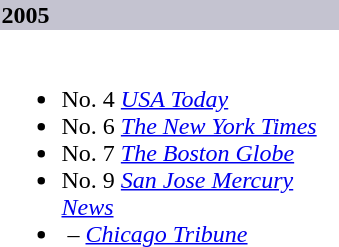<table class="collapsible">
<tr>
<th style="width:14em; background:#C4C3D0; text-align:left">2005</th>
</tr>
<tr>
<td colspan=2><br><ul><li>No. 4 <em><a href='#'>USA Today</a></em></li><li>No. 6 <em><a href='#'>The New York Times</a></em></li><li>No. 7 <em><a href='#'>The Boston Globe</a></em></li><li>No. 9 <em><a href='#'>San Jose Mercury News</a></em></li><li> – <em><a href='#'>Chicago Tribune</a></em></li></ul></td>
</tr>
</table>
